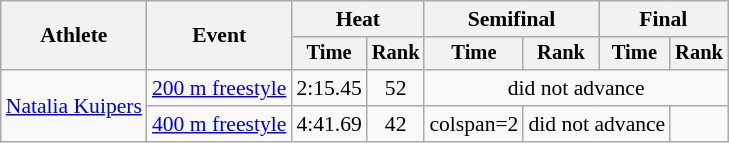<table class="wikitable" style="text-align:center; font-size:90%">
<tr>
<th rowspan="2">Athlete</th>
<th rowspan="2">Event</th>
<th colspan="2">Heat</th>
<th colspan="2">Semifinal</th>
<th colspan="2">Final</th>
</tr>
<tr style="font-size:95%">
<th>Time</th>
<th>Rank</th>
<th>Time</th>
<th>Rank</th>
<th>Time</th>
<th>Rank</th>
</tr>
<tr>
<td align=left rowspan=2><a href='#'>Natalia Kuipers</a></td>
<td align=left><a href='#'>200 m freestyle</a></td>
<td>2:15.45</td>
<td>52</td>
<td colspan=4>did not advance</td>
</tr>
<tr>
<td align=left><a href='#'>400 m freestyle</a></td>
<td>4:41.69</td>
<td>42</td>
<td>colspan=2</td>
<td colspan=2>did not advance</td>
</tr>
</table>
